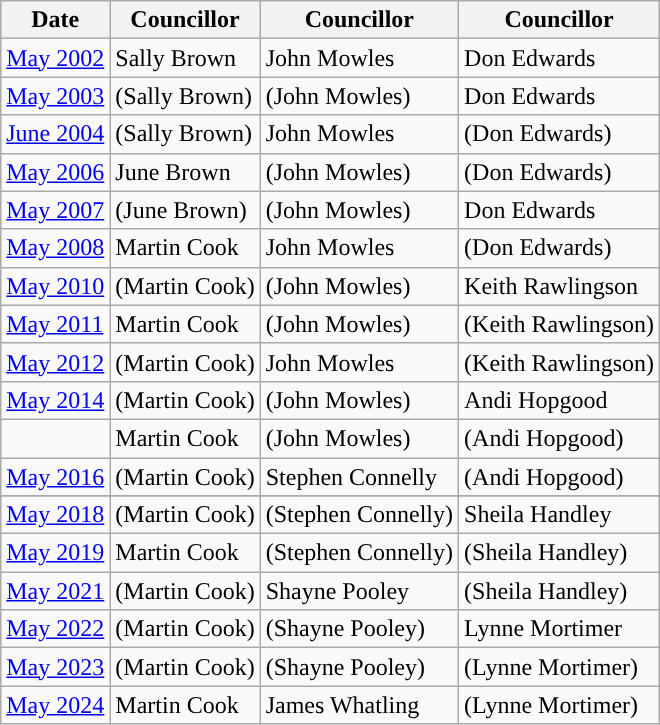<table class="wikitable">
<tr>
<th>Date</th>
<th>Councillor</th>
<th>Councillor</th>
<th>Councillor</th>
</tr>
<tr>
<td><a href='#'>May 2002</a></td>
<td ! style="background-color:">Sally Brown</td>
<td ! style="background-color:">John Mowles</td>
<td ! style="background-color:">Don Edwards</td>
</tr>
<tr>
<td><a href='#'>May 2003</a></td>
<td ! style="background-color:">(Sally Brown)</td>
<td ! style="background-color:">(John Mowles)</td>
<td ! style="background-color:">Don Edwards</td>
</tr>
<tr>
<td><a href='#'>June 2004</a></td>
<td ! style="background-color:">(Sally Brown)</td>
<td ! style="background-color:">John Mowles</td>
<td ! style="background-color:">(Don Edwards)</td>
</tr>
<tr>
<td><a href='#'>May 2006</a></td>
<td ! style="background-color:">June Brown</td>
<td ! style="background-color:">(John Mowles)</td>
<td ! style="background-color:">(Don Edwards)</td>
</tr>
<tr>
<td><a href='#'>May 2007</a></td>
<td ! style="background-color:">(June Brown)</td>
<td ! style="background-color:">(John Mowles)</td>
<td ! style="background-color:">Don Edwards</td>
</tr>
<tr>
<td><a href='#'>May 2008</a></td>
<td ! style="background-color:">Martin Cook</td>
<td ! style="background-color:">John Mowles</td>
<td ! style="background-color:">(Don Edwards)</td>
</tr>
<tr>
<td><a href='#'>May 2010</a></td>
<td ! style="background-color:">(Martin Cook)</td>
<td ! style="background-color:">(John Mowles)</td>
<td ! style="background-color:">Keith Rawlingson</td>
</tr>
<tr>
<td><a href='#'>May 2011</a></td>
<td ! style="background-color:">Martin Cook</td>
<td ! style="background-color:">(John Mowles)</td>
<td ! style="background-color:">(Keith Rawlingson)</td>
</tr>
<tr>
<td><a href='#'>May 2012</a></td>
<td ! style="background-color:">(Martin Cook)</td>
<td ! style="background-color:">John Mowles</td>
<td ! style="background-color:">(Keith Rawlingson)</td>
</tr>
<tr>
<td><a href='#'>May 2014</a></td>
<td ! style="background-color:">(Martin Cook)</td>
<td ! style="background-color:">(John Mowles)</td>
<td ! style="background-color:">Andi Hopgood</td>
</tr>
<tr>
<td></td>
<td ! style="background-color:">Martin Cook</td>
<td ! style="background-color:">(John Mowles)</td>
<td ! style="background-color:">(Andi Hopgood)</td>
</tr>
<tr>
<td><a href='#'>May 2016</a></td>
<td ! style="background-color:">(Martin Cook)</td>
<td ! style="background-color:">Stephen Connelly</td>
<td ! style="background-color:">(Andi Hopgood)</td>
</tr>
<tr>
</tr>
<tr>
<td><a href='#'>May 2018</a></td>
<td ! style="background-color:">(Martin Cook)</td>
<td ! style="background-color:">(Stephen Connelly)</td>
<td ! style="background-color:">Sheila Handley</td>
</tr>
<tr>
<td><a href='#'>May 2019</a></td>
<td ! style="background-color:">Martin Cook</td>
<td ! style="background-color:">(Stephen Connelly)</td>
<td ! style="background-color:">(Sheila Handley)</td>
</tr>
<tr>
<td><a href='#'>May 2021</a></td>
<td ! style="background-color:">(Martin Cook)</td>
<td ! style="background-color:">Shayne Pooley</td>
<td ! style="background-color:">(Sheila Handley)</td>
</tr>
<tr>
<td><a href='#'>May 2022</a></td>
<td ! style="background-color:">(Martin Cook)</td>
<td ! style="background-color:">(Shayne Pooley)</td>
<td ! style="background-color:">Lynne Mortimer</td>
</tr>
<tr>
<td><a href='#'>May 2023</a></td>
<td ! style="background-color:">(Martin Cook)</td>
<td ! style="background-color:">(Shayne Pooley)</td>
<td ! style="background-color:">(Lynne Mortimer)</td>
</tr>
<tr>
<td><a href='#'>May 2024</a></td>
<td ! style="background-color:">Martin Cook</td>
<td ! style="background-color:">James Whatling</td>
<td ! style="background-color:">(Lynne Mortimer)</td>
</tr>
</table>
